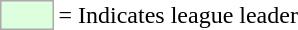<table>
<tr>
<td style="background:#DDFFDD; border:1px solid #aaa; width:2em;"></td>
<td>= Indicates league leader</td>
</tr>
</table>
